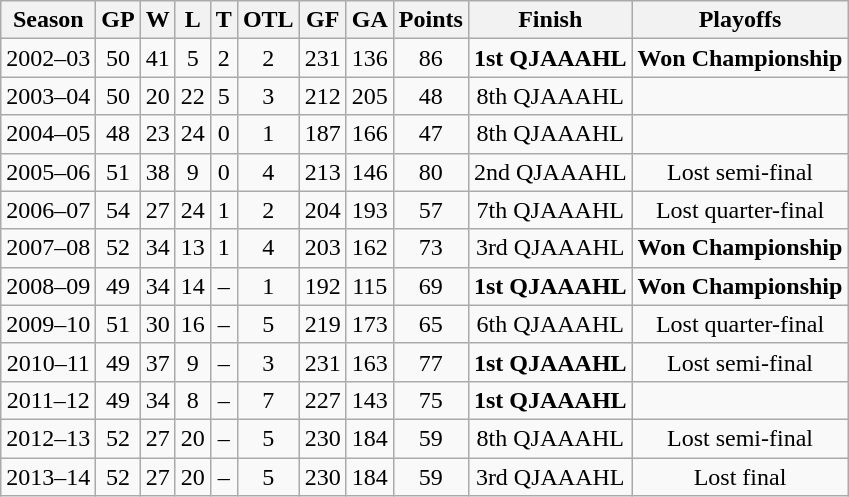<table class="wikitable">
<tr>
<th>Season</th>
<th>GP</th>
<th>W</th>
<th>L</th>
<th>T</th>
<th>OTL</th>
<th>GF</th>
<th>GA</th>
<th>Points</th>
<th>Finish</th>
<th>Playoffs</th>
</tr>
<tr align="center">
<td>2002–03</td>
<td>50</td>
<td>41</td>
<td>5</td>
<td>2</td>
<td>2</td>
<td>231</td>
<td>136</td>
<td>86</td>
<td><strong>1st QJAAAHL</strong></td>
<td><strong>Won Championship</strong></td>
</tr>
<tr align="center">
<td>2003–04</td>
<td>50</td>
<td>20</td>
<td>22</td>
<td>5</td>
<td>3</td>
<td>212</td>
<td>205</td>
<td>48</td>
<td>8th QJAAAHL</td>
<td></td>
</tr>
<tr align="center">
<td>2004–05</td>
<td>48</td>
<td>23</td>
<td>24</td>
<td>0</td>
<td>1</td>
<td>187</td>
<td>166</td>
<td>47</td>
<td>8th QJAAAHL</td>
<td></td>
</tr>
<tr align="center">
<td>2005–06</td>
<td>51</td>
<td>38</td>
<td>9</td>
<td>0</td>
<td>4</td>
<td>213</td>
<td>146</td>
<td>80</td>
<td>2nd QJAAAHL</td>
<td>Lost semi-final</td>
</tr>
<tr align="center">
<td>2006–07</td>
<td>54</td>
<td>27</td>
<td>24</td>
<td>1</td>
<td>2</td>
<td>204</td>
<td>193</td>
<td>57</td>
<td>7th QJAAAHL</td>
<td>Lost quarter-final</td>
</tr>
<tr align="center">
<td>2007–08</td>
<td>52</td>
<td>34</td>
<td>13</td>
<td>1</td>
<td>4</td>
<td>203</td>
<td>162</td>
<td>73</td>
<td>3rd QJAAAHL</td>
<td><strong>Won Championship</strong></td>
</tr>
<tr align="center">
<td>2008–09</td>
<td>49</td>
<td>34</td>
<td>14</td>
<td>–</td>
<td>1</td>
<td>192</td>
<td>115</td>
<td>69</td>
<td><strong>1st QJAAAHL</strong></td>
<td><strong>Won Championship</strong></td>
</tr>
<tr align="center">
<td>2009–10</td>
<td>51</td>
<td>30</td>
<td>16</td>
<td>–</td>
<td>5</td>
<td>219</td>
<td>173</td>
<td>65</td>
<td>6th QJAAAHL</td>
<td>Lost quarter-final</td>
</tr>
<tr align="center">
<td>2010–11</td>
<td>49</td>
<td>37</td>
<td>9</td>
<td>–</td>
<td>3</td>
<td>231</td>
<td>163</td>
<td>77</td>
<td><strong>1st QJAAAHL </strong></td>
<td>Lost semi-final</td>
</tr>
<tr align="center">
<td>2011–12</td>
<td>49</td>
<td>34</td>
<td>8</td>
<td>–</td>
<td>7</td>
<td>227</td>
<td>143</td>
<td>75</td>
<td><strong>1st QJAAAHL </strong></td>
<td></td>
</tr>
<tr align="center">
<td>2012–13</td>
<td>52</td>
<td>27</td>
<td>20</td>
<td>–</td>
<td>5</td>
<td>230</td>
<td>184</td>
<td>59</td>
<td>8th QJAAAHL</td>
<td>Lost semi-final</td>
</tr>
<tr align="center">
<td>2013–14</td>
<td>52</td>
<td>27</td>
<td>20</td>
<td>–</td>
<td>5</td>
<td>230</td>
<td>184</td>
<td>59</td>
<td>3rd QJAAAHL</td>
<td>Lost final</td>
</tr>
</table>
